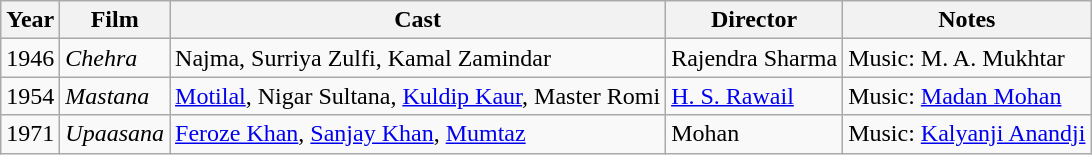<table class="wikitable">
<tr>
<th>Year</th>
<th>Film</th>
<th>Cast</th>
<th>Director</th>
<th>Notes</th>
</tr>
<tr>
<td>1946</td>
<td><em>Chehra</em></td>
<td>Najma, Surriya Zulfi, Kamal Zamindar</td>
<td>Rajendra Sharma</td>
<td>Music: M. A. Mukhtar</td>
</tr>
<tr>
<td>1954</td>
<td><em>Mastana</em></td>
<td><a href='#'>Motilal</a>, Nigar Sultana, <a href='#'>Kuldip Kaur</a>, Master Romi</td>
<td><a href='#'>H. S. Rawail</a></td>
<td>Music: <a href='#'>Madan Mohan</a></td>
</tr>
<tr>
<td>1971</td>
<td><em>Upaasana</em></td>
<td><a href='#'>Feroze Khan</a>, <a href='#'>Sanjay Khan</a>, <a href='#'>Mumtaz</a></td>
<td>Mohan</td>
<td>Music: <a href='#'>Kalyanji Anandji</a></td>
</tr>
</table>
